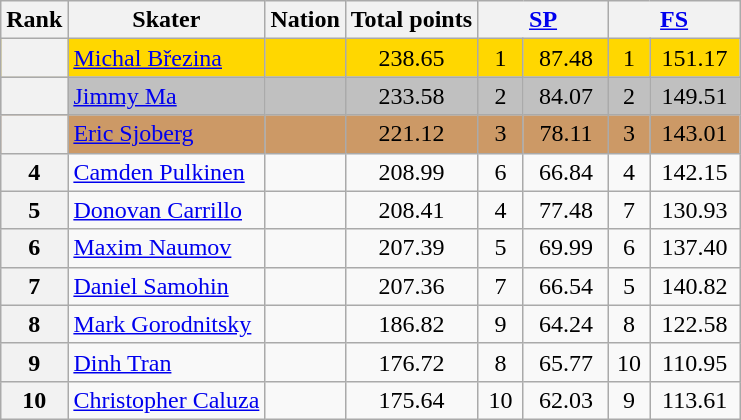<table class="wikitable sortable" style="text-align:left">
<tr>
<th scope="col">Rank</th>
<th scope="col">Skater</th>
<th scope="col">Nation</th>
<th scope="col">Total points</th>
<th scope="col" colspan="2" width="80px"><a href='#'>SP</a></th>
<th scope="col" colspan="2" width="80px"><a href='#'>FS</a></th>
</tr>
<tr bgcolor="gold">
<th scope="row"></th>
<td><a href='#'>Michal Březina</a></td>
<td></td>
<td align="center">238.65</td>
<td align="center">1</td>
<td align="center">87.48</td>
<td align="center">1</td>
<td align="center">151.17</td>
</tr>
<tr bgcolor="silver">
<th scope="row"></th>
<td><a href='#'>Jimmy Ma</a></td>
<td></td>
<td align="center">233.58</td>
<td align="center">2</td>
<td align="center">84.07</td>
<td align="center">2</td>
<td align="center">149.51</td>
</tr>
<tr bgcolor="cc9966">
<th scope="row"></th>
<td><a href='#'>Eric Sjoberg</a></td>
<td></td>
<td align="center">221.12</td>
<td align="center">3</td>
<td align="center">78.11</td>
<td align="center">3</td>
<td align="center">143.01</td>
</tr>
<tr>
<th scope="row">4</th>
<td><a href='#'>Camden Pulkinen</a></td>
<td></td>
<td align="center">208.99</td>
<td align="center">6</td>
<td align="center">66.84</td>
<td align="center">4</td>
<td align="center">142.15</td>
</tr>
<tr>
<th scope="row">5</th>
<td><a href='#'>Donovan Carrillo</a></td>
<td></td>
<td align="center">208.41</td>
<td align="center">4</td>
<td align="center">77.48</td>
<td align="center">7</td>
<td align="center">130.93</td>
</tr>
<tr>
<th scope="row">6</th>
<td><a href='#'>Maxim Naumov</a></td>
<td></td>
<td align="center">207.39</td>
<td align="center">5</td>
<td align="center">69.99</td>
<td align="center">6</td>
<td align="center">137.40</td>
</tr>
<tr>
<th scope="row">7</th>
<td><a href='#'>Daniel Samohin</a></td>
<td></td>
<td align="center">207.36</td>
<td align="center">7</td>
<td align="center">66.54</td>
<td align="center">5</td>
<td align="center">140.82</td>
</tr>
<tr>
<th scope="row">8</th>
<td><a href='#'>Mark Gorodnitsky</a></td>
<td></td>
<td align="center">186.82</td>
<td align="center">9</td>
<td align="center">64.24</td>
<td align="center">8</td>
<td align="center">122.58</td>
</tr>
<tr>
<th scope="row">9</th>
<td><a href='#'>Dinh Tran</a></td>
<td></td>
<td align="center">176.72</td>
<td align="center">8</td>
<td align="center">65.77</td>
<td align="center">10</td>
<td align="center">110.95</td>
</tr>
<tr>
<th scope="row">10</th>
<td><a href='#'>Christopher Caluza</a></td>
<td></td>
<td align="center">175.64</td>
<td align="center">10</td>
<td align="center">62.03</td>
<td align="center">9</td>
<td align="center">113.61</td>
</tr>
</table>
